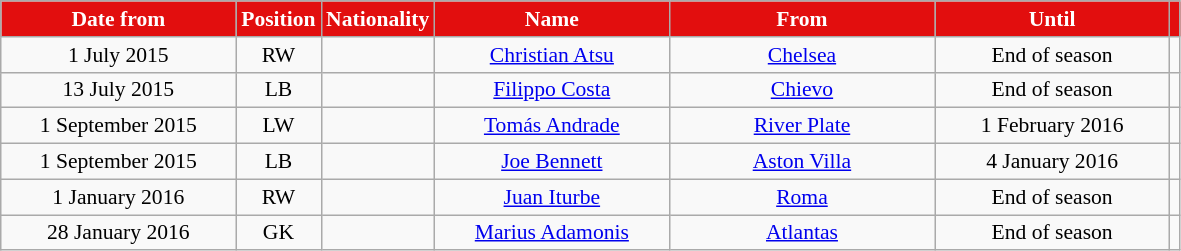<table class="wikitable"  style="text-align:center; font-size:90%; ">
<tr>
<th style="background:#E20E0E; color:white; width:150px;">Date from</th>
<th style="background:#E20E0E; color:white; width:50px;">Position</th>
<th style="background:#E20E0E; color:white; width:50px;">Nationality</th>
<th style="background:#E20E0E; color:white; width:150px;">Name</th>
<th style="background:#E20E0E; color:white; width:170px;">From</th>
<th style="background:#E20E0E; color:white; width:150px;">Until</th>
<th style="background:#E20E0E; color:white"></th>
</tr>
<tr>
<td>1 July 2015</td>
<td>RW</td>
<td></td>
<td><a href='#'>Christian Atsu</a></td>
<td><a href='#'>Chelsea</a></td>
<td>End of season</td>
<td></td>
</tr>
<tr>
<td>13 July 2015</td>
<td>LB</td>
<td></td>
<td><a href='#'>Filippo Costa</a></td>
<td><a href='#'>Chievo</a></td>
<td>End of season</td>
<td></td>
</tr>
<tr>
<td>1 September 2015</td>
<td>LW</td>
<td></td>
<td><a href='#'>Tomás Andrade</a></td>
<td><a href='#'>River Plate</a></td>
<td>1 February 2016</td>
<td></td>
</tr>
<tr>
<td>1 September 2015</td>
<td>LB</td>
<td></td>
<td><a href='#'>Joe Bennett</a></td>
<td><a href='#'>Aston Villa</a></td>
<td>4 January 2016</td>
<td></td>
</tr>
<tr>
<td>1 January 2016</td>
<td>RW</td>
<td></td>
<td><a href='#'>Juan Iturbe</a></td>
<td><a href='#'>Roma</a></td>
<td>End of season</td>
<td></td>
</tr>
<tr>
<td>28 January 2016</td>
<td>GK</td>
<td></td>
<td><a href='#'>Marius Adamonis</a></td>
<td><a href='#'>Atlantas</a></td>
<td>End of season</td>
<td></td>
</tr>
</table>
